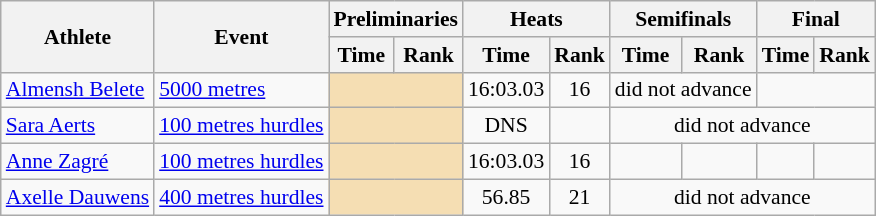<table class=wikitable style="font-size:90%;">
<tr>
<th rowspan="2">Athlete</th>
<th rowspan="2">Event</th>
<th colspan="2">Preliminaries</th>
<th colspan="2">Heats</th>
<th colspan="2">Semifinals</th>
<th colspan="2">Final</th>
</tr>
<tr>
<th>Time</th>
<th>Rank</th>
<th>Time</th>
<th>Rank</th>
<th>Time</th>
<th>Rank</th>
<th>Time</th>
<th>Rank</th>
</tr>
<tr style="border-top: single;">
<td><a href='#'>Almensh Belete</a></td>
<td><a href='#'>5000 metres</a></td>
<td colspan= 2 bgcolor="wheat"></td>
<td align=center>16:03.03</td>
<td align=center>16</td>
<td align=center colspan=2>did not advance</td>
</tr>
<tr style="border-top: single;">
<td><a href='#'>Sara Aerts</a></td>
<td><a href='#'>100 metres hurdles</a></td>
<td colspan= 2 bgcolor="wheat"></td>
<td align=center>DNS</td>
<td align=center></td>
<td align=center colspan=4>did not advance</td>
</tr>
<tr style="border-top: single;">
<td><a href='#'>Anne Zagré</a></td>
<td><a href='#'>100 metres hurdles</a></td>
<td colspan= 2 bgcolor="wheat"></td>
<td align=center>16:03.03</td>
<td align=center>16</td>
<td align=center></td>
<td align=center></td>
<td align=center></td>
<td align=center></td>
</tr>
<tr style="border-top: single;">
<td><a href='#'>Axelle Dauwens</a></td>
<td><a href='#'>400 metres hurdles</a></td>
<td colspan= 2 bgcolor="wheat"></td>
<td align=center>56.85</td>
<td align=center>21</td>
<td align=center colspan=4>did not advance</td>
</tr>
</table>
